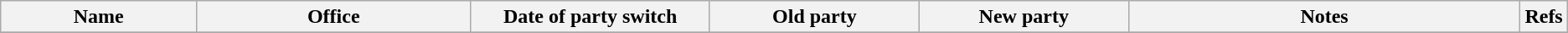<table class="wikitable sortable">
<tr>
<th style="min-width: 10%; width: 12.5%; max-width: 12.5%;">Name</th>
<th style="min-width: 10%; width: 17.5%; max-width: 20%;">Office</th>
<th style="min-width: 10%;">Date of party switch</th>
<th style="min-width: 7.5em;">Old party</th>
<th style="min-width: 7.5em;">New party</th>
<th style="min-width: 10%; width: 25%; max-width: 35%;">Notes</th>
<th style="min-width: 1em; width: 2.5%; max-width: 5%;">Refs</th>
</tr>
<tr>
</tr>
</table>
